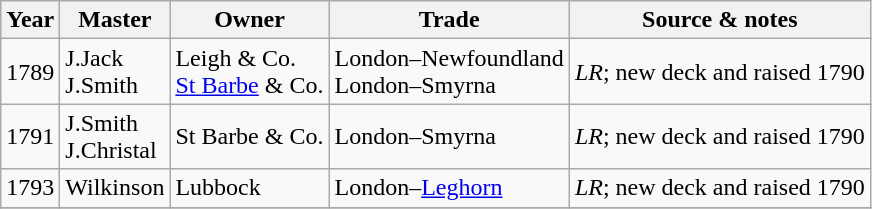<table class=" wikitable">
<tr>
<th>Year</th>
<th>Master</th>
<th>Owner</th>
<th>Trade</th>
<th>Source & notes</th>
</tr>
<tr>
<td>1789</td>
<td>J.Jack<br>J.Smith</td>
<td>Leigh & Co.<br><a href='#'>St Barbe</a> & Co.</td>
<td>London–Newfoundland<br>London–Smyrna</td>
<td><em>LR</em>; new deck and raised 1790</td>
</tr>
<tr>
<td>1791</td>
<td>J.Smith<br>J.Christal</td>
<td>St Barbe & Co.</td>
<td>London–Smyrna</td>
<td><em>LR</em>; new deck and raised 1790</td>
</tr>
<tr>
<td>1793</td>
<td>Wilkinson</td>
<td>Lubbock</td>
<td>London–<a href='#'>Leghorn</a></td>
<td><em>LR</em>; new deck and raised 1790</td>
</tr>
<tr>
</tr>
</table>
